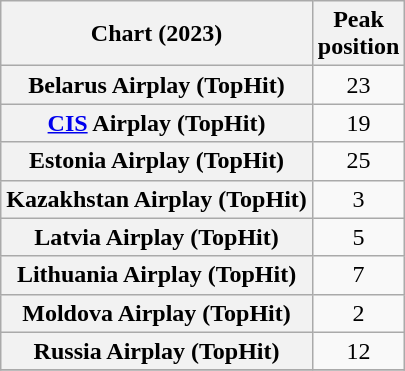<table class="wikitable plainrowheaders sortable" style="text-align:center">
<tr>
<th scope="col">Chart (2023)</th>
<th scope="col">Peak<br>position</th>
</tr>
<tr>
<th scope="row">Belarus Airplay (TopHit)</th>
<td>23</td>
</tr>
<tr>
<th scope="row"><a href='#'>CIS</a> Airplay (TopHit)</th>
<td>19</td>
</tr>
<tr>
<th scope="row">Estonia Airplay (TopHit)</th>
<td>25</td>
</tr>
<tr>
<th scope="row">Kazakhstan Airplay (TopHit)</th>
<td>3</td>
</tr>
<tr>
<th scope="row">Latvia Airplay (TopHit)</th>
<td>5</td>
</tr>
<tr>
<th scope="row">Lithuania Airplay (TopHit)</th>
<td>7</td>
</tr>
<tr>
<th scope="row">Moldova Airplay (TopHit)</th>
<td>2</td>
</tr>
<tr>
<th scope="row">Russia Airplay (TopHit)</th>
<td>12</td>
</tr>
<tr>
</tr>
</table>
